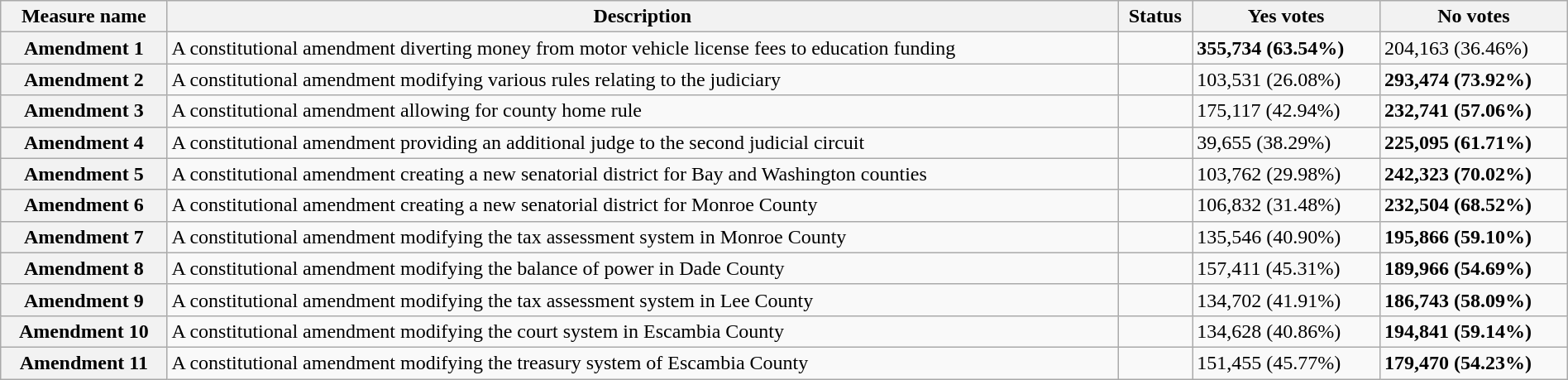<table class="wikitable sortable plainrowheaders" style="width:100%">
<tr>
<th scope="col">Measure name</th>
<th class="unsortable" scope="col">Description</th>
<th scope="col">Status</th>
<th scope="col">Yes votes</th>
<th scope="col">No votes</th>
</tr>
<tr>
<th scope="row">Amendment 1</th>
<td>A constitutional amendment diverting money from motor vehicle license fees to education funding</td>
<td></td>
<td><strong>355,734 (63.54%)</strong></td>
<td>204,163 (36.46%)</td>
</tr>
<tr>
<th scope="row">Amendment 2</th>
<td>A constitutional amendment modifying various rules relating to the judiciary</td>
<td></td>
<td>103,531 (26.08%)</td>
<td><strong>293,474 (73.92%)</strong></td>
</tr>
<tr>
<th scope="row">Amendment 3</th>
<td>A constitutional amendment allowing for county home rule</td>
<td></td>
<td>175,117 (42.94%)</td>
<td><strong>232,741 (57.06%)</strong></td>
</tr>
<tr>
<th scope="row">Amendment 4</th>
<td>A constitutional amendment providing an additional judge to the second judicial circuit</td>
<td></td>
<td>39,655 (38.29%)</td>
<td><strong>225,095 (61.71%)</strong></td>
</tr>
<tr>
<th scope="row">Amendment 5</th>
<td>A constitutional amendment creating a new senatorial district for Bay and Washington counties</td>
<td></td>
<td>103,762 (29.98%)</td>
<td><strong>242,323 (70.02%)</strong></td>
</tr>
<tr>
<th scope="row">Amendment 6</th>
<td>A constitutional amendment creating a new senatorial district for Monroe County</td>
<td></td>
<td>106,832 (31.48%)</td>
<td><strong>232,504 (68.52%)</strong></td>
</tr>
<tr>
<th scope="row">Amendment 7</th>
<td>A constitutional amendment modifying the tax assessment system in Monroe County</td>
<td></td>
<td>135,546 (40.90%)</td>
<td><strong>195,866 (59.10%)</strong></td>
</tr>
<tr>
<th scope="row">Amendment 8</th>
<td>A constitutional amendment modifying the balance of power in Dade County</td>
<td></td>
<td>157,411 (45.31%)</td>
<td><strong>189,966 (54.69%)</strong></td>
</tr>
<tr>
<th scope="row">Amendment 9</th>
<td>A constitutional amendment modifying the tax assessment system in Lee County</td>
<td></td>
<td>134,702 (41.91%)</td>
<td><strong>186,743 (58.09%)</strong></td>
</tr>
<tr>
<th scope="row">Amendment 10</th>
<td>A constitutional amendment modifying the court system in Escambia County</td>
<td></td>
<td>134,628 (40.86%)</td>
<td><strong>194,841 (59.14%)</strong></td>
</tr>
<tr>
<th scope="row">Amendment 11</th>
<td>A constitutional amendment modifying the treasury system of Escambia County</td>
<td></td>
<td>151,455 (45.77%)</td>
<td><strong>179,470 (54.23%)</strong></td>
</tr>
</table>
